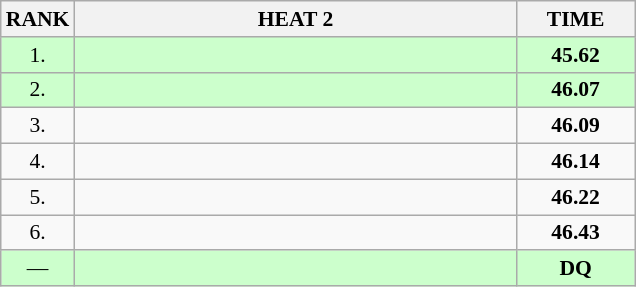<table class="wikitable" style="border-collapse: collapse; font-size: 90%;">
<tr>
<th>RANK</th>
<th style="width: 20em">HEAT 2</th>
<th style="width: 5em">TIME</th>
</tr>
<tr style="background:#ccffcc;">
<td align="center">1.</td>
<td></td>
<td align="center"><strong>45.62</strong></td>
</tr>
<tr style="background:#ccffcc;">
<td align="center">2.</td>
<td></td>
<td align="center"><strong>46.07</strong></td>
</tr>
<tr>
<td align="center">3.</td>
<td></td>
<td align="center"><strong>46.09</strong></td>
</tr>
<tr>
<td align="center">4.</td>
<td></td>
<td align="center"><strong>46.14</strong></td>
</tr>
<tr>
<td align="center">5.</td>
<td></td>
<td align="center"><strong>46.22</strong></td>
</tr>
<tr>
<td align="center">6.</td>
<td></td>
<td align="center"><strong>46.43</strong></td>
</tr>
<tr style="background:#ccffcc;">
<td align="center">—</td>
<td></td>
<td align="center"><strong>DQ</strong></td>
</tr>
</table>
